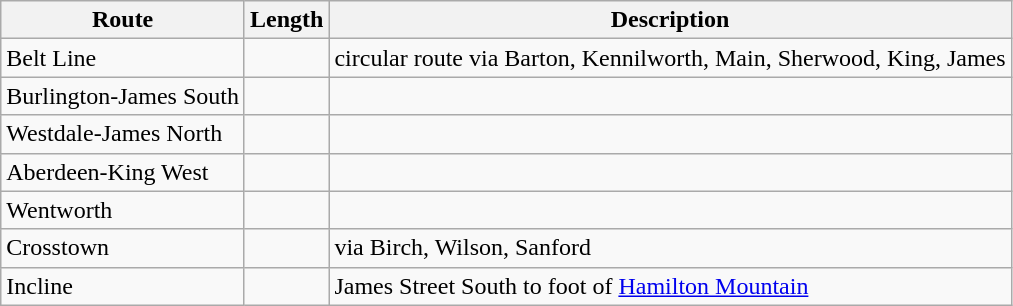<table class="wikitable">
<tr>
<th>Route</th>
<th>Length</th>
<th>Description</th>
</tr>
<tr>
<td>Belt Line</td>
<td></td>
<td>circular route via Barton, Kennilworth, Main, Sherwood, King, James</td>
</tr>
<tr>
<td>Burlington-James South</td>
<td></td>
</tr>
<tr>
<td>Westdale-James North</td>
<td></td>
<td></td>
</tr>
<tr>
<td>Aberdeen-King West</td>
<td></td>
<td></td>
</tr>
<tr>
<td>Wentworth</td>
<td></td>
<td></td>
</tr>
<tr>
<td>Crosstown</td>
<td></td>
<td>via Birch, Wilson, Sanford</td>
</tr>
<tr>
<td>Incline</td>
<td></td>
<td>James Street South to foot of <a href='#'>Hamilton Mountain</a></td>
</tr>
</table>
